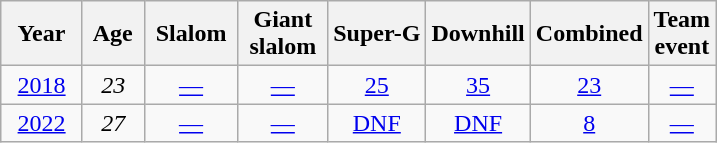<table class=wikitable style="text-align:center">
<tr>
<th>  Year  </th>
<th> Age </th>
<th> Slalom </th>
<th> Giant <br> slalom </th>
<th>Super-G</th>
<th>Downhill</th>
<th>Combined</th>
<th>Team<br>event</th>
</tr>
<tr>
<td><a href='#'>2018</a></td>
<td><em>23</em></td>
<td><a href='#'>—</a></td>
<td><a href='#'>—</a></td>
<td><a href='#'>25</a></td>
<td><a href='#'>35</a></td>
<td><a href='#'>23</a></td>
<td><a href='#'>—</a></td>
</tr>
<tr>
<td><a href='#'>2022</a></td>
<td><em>27</em></td>
<td><a href='#'>—</a></td>
<td><a href='#'>—</a></td>
<td><a href='#'>DNF</a></td>
<td><a href='#'>DNF</a></td>
<td><a href='#'>8</a></td>
<td><a href='#'>—</a></td>
</tr>
</table>
